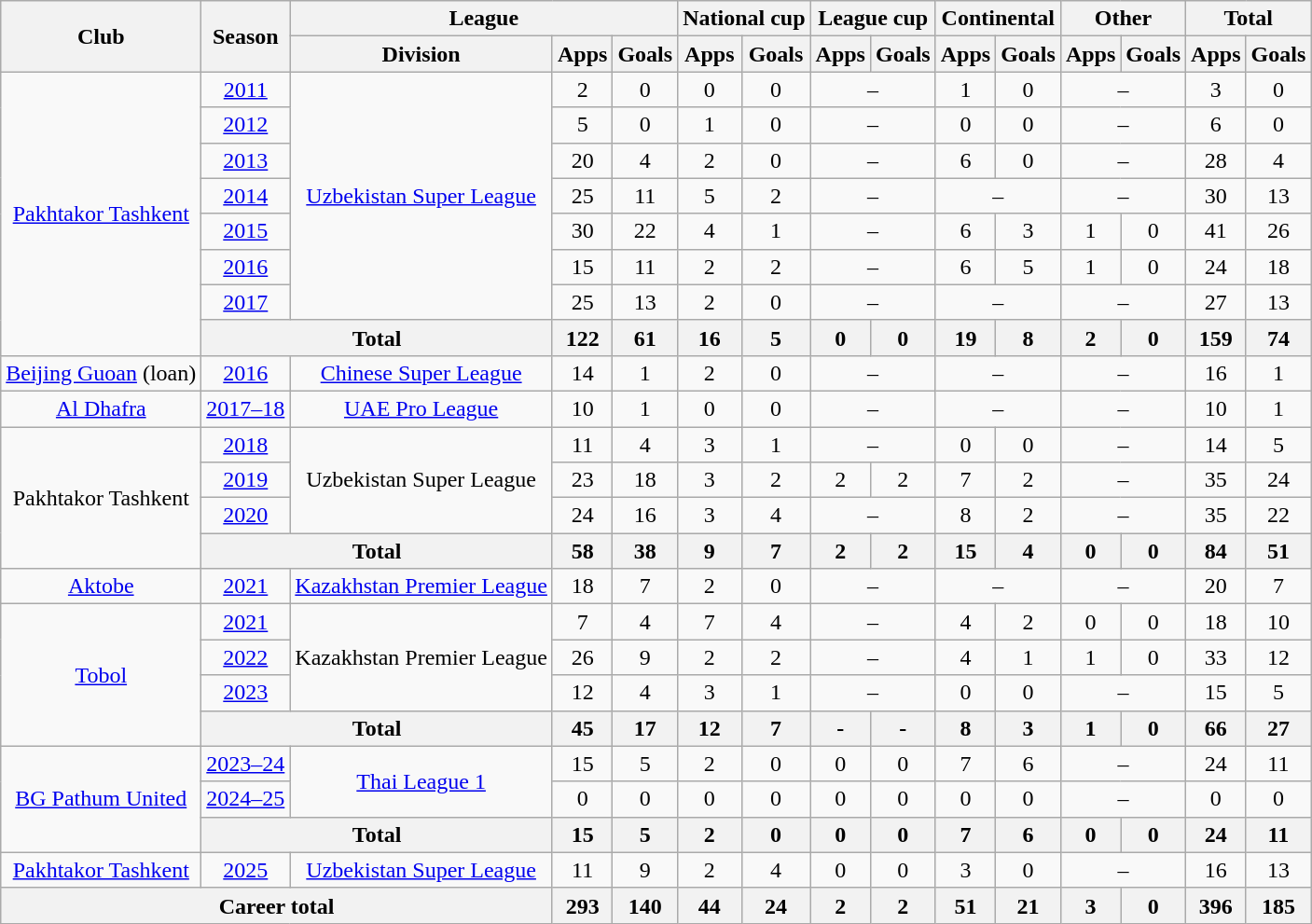<table class="wikitable" style="text-align:center">
<tr>
<th rowspan="2">Club</th>
<th rowspan="2">Season</th>
<th colspan="3">League</th>
<th colspan="2">National cup</th>
<th colspan="2">League cup</th>
<th colspan="2">Continental</th>
<th colspan="2">Other</th>
<th colspan="2">Total</th>
</tr>
<tr>
<th>Division</th>
<th>Apps</th>
<th>Goals</th>
<th>Apps</th>
<th>Goals</th>
<th>Apps</th>
<th>Goals</th>
<th>Apps</th>
<th>Goals</th>
<th>Apps</th>
<th>Goals</th>
<th>Apps</th>
<th>Goals</th>
</tr>
<tr>
<td rowspan="8"><a href='#'>Pakhtakor Tashkent</a></td>
<td><a href='#'>2011</a></td>
<td rowspan="7"><a href='#'>Uzbekistan Super League</a></td>
<td>2</td>
<td>0</td>
<td>0</td>
<td>0</td>
<td colspan="2">–</td>
<td>1</td>
<td>0</td>
<td colspan="2">–</td>
<td>3</td>
<td>0</td>
</tr>
<tr>
<td><a href='#'>2012</a></td>
<td>5</td>
<td>0</td>
<td>1</td>
<td>0</td>
<td colspan="2">–</td>
<td>0</td>
<td>0</td>
<td colspan="2">–</td>
<td>6</td>
<td>0</td>
</tr>
<tr>
<td><a href='#'>2013</a></td>
<td>20</td>
<td>4</td>
<td>2</td>
<td>0</td>
<td colspan="2">–</td>
<td>6</td>
<td>0</td>
<td colspan="2">–</td>
<td>28</td>
<td>4</td>
</tr>
<tr>
<td><a href='#'>2014</a></td>
<td>25</td>
<td>11</td>
<td>5</td>
<td>2</td>
<td colspan="2">–</td>
<td colspan="2">–</td>
<td colspan="2">–</td>
<td>30</td>
<td>13</td>
</tr>
<tr>
<td><a href='#'>2015</a></td>
<td>30</td>
<td>22</td>
<td>4</td>
<td>1</td>
<td colspan="2">–</td>
<td>6</td>
<td>3</td>
<td>1</td>
<td>0</td>
<td>41</td>
<td>26</td>
</tr>
<tr>
<td><a href='#'>2016</a></td>
<td>15</td>
<td>11</td>
<td>2</td>
<td>2</td>
<td colspan="2">–</td>
<td>6</td>
<td>5</td>
<td>1</td>
<td>0</td>
<td>24</td>
<td>18</td>
</tr>
<tr>
<td><a href='#'>2017</a></td>
<td>25</td>
<td>13</td>
<td>2</td>
<td>0</td>
<td colspan="2">–</td>
<td colspan="2">–</td>
<td colspan="2">–</td>
<td>27</td>
<td>13</td>
</tr>
<tr>
<th colspan="2">Total</th>
<th>122</th>
<th>61</th>
<th>16</th>
<th>5</th>
<th>0</th>
<th>0</th>
<th>19</th>
<th>8</th>
<th>2</th>
<th>0</th>
<th>159</th>
<th>74</th>
</tr>
<tr>
<td><a href='#'>Beijing Guoan</a> (loan)</td>
<td><a href='#'>2016</a></td>
<td><a href='#'>Chinese Super League</a></td>
<td>14</td>
<td>1</td>
<td>2</td>
<td>0</td>
<td colspan="2">–</td>
<td colspan="2">–</td>
<td colspan="2">–</td>
<td>16</td>
<td>1</td>
</tr>
<tr>
<td><a href='#'>Al Dhafra</a></td>
<td><a href='#'>2017–18</a></td>
<td><a href='#'>UAE Pro League</a></td>
<td>10</td>
<td>1</td>
<td>0</td>
<td>0</td>
<td colspan="2">–</td>
<td colspan="2">–</td>
<td colspan="2">–</td>
<td>10</td>
<td>1</td>
</tr>
<tr>
<td rowspan="4">Pakhtakor Tashkent</td>
<td><a href='#'>2018</a></td>
<td rowspan="3">Uzbekistan Super League</td>
<td>11</td>
<td>4</td>
<td>3</td>
<td>1</td>
<td colspan="2">–</td>
<td>0</td>
<td>0</td>
<td colspan="2">–</td>
<td>14</td>
<td>5</td>
</tr>
<tr>
<td><a href='#'>2019</a></td>
<td>23</td>
<td>18</td>
<td>3</td>
<td>2</td>
<td>2</td>
<td>2</td>
<td>7</td>
<td>2</td>
<td colspan="2">–</td>
<td>35</td>
<td>24</td>
</tr>
<tr>
<td><a href='#'>2020</a></td>
<td>24</td>
<td>16</td>
<td>3</td>
<td>4</td>
<td colspan="2">–</td>
<td>8</td>
<td>2</td>
<td colspan="2">–</td>
<td>35</td>
<td>22</td>
</tr>
<tr>
<th colspan="2">Total</th>
<th>58</th>
<th>38</th>
<th>9</th>
<th>7</th>
<th>2</th>
<th>2</th>
<th>15</th>
<th>4</th>
<th>0</th>
<th>0</th>
<th>84</th>
<th>51</th>
</tr>
<tr>
<td><a href='#'>Aktobe</a></td>
<td><a href='#'>2021</a></td>
<td><a href='#'>Kazakhstan Premier League</a></td>
<td>18</td>
<td>7</td>
<td>2</td>
<td>0</td>
<td colspan="2">–</td>
<td colspan="2">–</td>
<td colspan="2">–</td>
<td>20</td>
<td>7</td>
</tr>
<tr>
<td rowspan="4"><a href='#'>Tobol</a></td>
<td><a href='#'>2021</a></td>
<td rowspan="3">Kazakhstan Premier League</td>
<td>7</td>
<td>4</td>
<td>7</td>
<td>4</td>
<td colspan="2">–</td>
<td>4</td>
<td>2</td>
<td>0</td>
<td>0</td>
<td>18</td>
<td>10</td>
</tr>
<tr>
<td><a href='#'>2022</a></td>
<td>26</td>
<td>9</td>
<td>2</td>
<td>2</td>
<td colspan="2">–</td>
<td>4</td>
<td>1</td>
<td>1</td>
<td>0</td>
<td>33</td>
<td>12</td>
</tr>
<tr>
<td><a href='#'>2023</a></td>
<td>12</td>
<td>4</td>
<td>3</td>
<td>1</td>
<td colspan="2">–</td>
<td>0</td>
<td>0</td>
<td colspan="2">–</td>
<td>15</td>
<td>5</td>
</tr>
<tr>
<th colspan="2">Total</th>
<th>45</th>
<th>17</th>
<th>12</th>
<th>7</th>
<th>-</th>
<th>-</th>
<th>8</th>
<th>3</th>
<th>1</th>
<th>0</th>
<th>66</th>
<th>27</th>
</tr>
<tr>
<td rowspan="3"><a href='#'>BG Pathum United</a></td>
<td><a href='#'>2023–24</a></td>
<td rowspan="2"><a href='#'>Thai League 1</a></td>
<td>15</td>
<td>5</td>
<td>2</td>
<td>0</td>
<td>0</td>
<td>0</td>
<td>7</td>
<td>6</td>
<td colspan="2">–</td>
<td>24</td>
<td>11</td>
</tr>
<tr>
<td><a href='#'>2024–25</a></td>
<td>0</td>
<td>0</td>
<td>0</td>
<td>0</td>
<td>0</td>
<td>0</td>
<td>0</td>
<td>0</td>
<td colspan="2">–</td>
<td>0</td>
<td>0</td>
</tr>
<tr>
<th colspan="2">Total</th>
<th>15</th>
<th>5</th>
<th>2</th>
<th>0</th>
<th>0</th>
<th>0</th>
<th>7</th>
<th>6</th>
<th>0</th>
<th>0</th>
<th>24</th>
<th>11</th>
</tr>
<tr>
<td rowspan="1"><a href='#'>Pakhtakor Tashkent</a></td>
<td><a href='#'>2025</a></td>
<td rowspan="1"><a href='#'>Uzbekistan Super League</a></td>
<td>11</td>
<td>9</td>
<td>2</td>
<td>4</td>
<td>0</td>
<td>0</td>
<td>3</td>
<td>0</td>
<td colspan="2">–</td>
<td>16</td>
<td>13</td>
</tr>
<tr>
<th colspan="3">Career total</th>
<th>293</th>
<th>140</th>
<th>44</th>
<th>24</th>
<th>2</th>
<th>2</th>
<th>51</th>
<th>21</th>
<th>3</th>
<th>0</th>
<th>396</th>
<th>185</th>
</tr>
</table>
